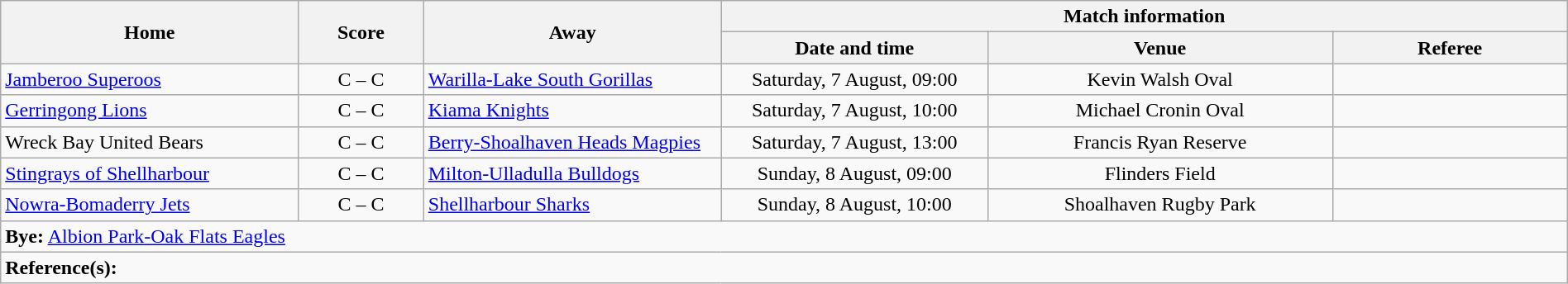<table class="wikitable" width="100% text-align:center;">
<tr>
<th rowspan="2" width="19%">Home</th>
<th rowspan="2" width="8%">Score</th>
<th rowspan="2" width="19%">Away</th>
<th colspan="3">Match information</th>
</tr>
<tr bgcolor="#CCCCCC">
<th width="17%">Date and time</th>
<th width="22%">Venue</th>
<th>Referee</th>
</tr>
<tr>
<td> <a href='#'>Jamberoo Superoos</a></td>
<td style="text-align:center;">C – C</td>
<td> <a href='#'>Warilla-Lake South Gorillas</a></td>
<td style="text-align:center;">Saturday, 7 August, 09:00</td>
<td style="text-align:center;">Kevin Walsh Oval</td>
<td style="text-align:center;"></td>
</tr>
<tr>
<td> <a href='#'>Gerringong Lions</a></td>
<td style="text-align:center;">C – C</td>
<td> <a href='#'>Kiama Knights</a></td>
<td style="text-align:center;">Saturday, 7 August, 10:00</td>
<td style="text-align:center;">Michael Cronin Oval</td>
<td style="text-align:center;"></td>
</tr>
<tr>
<td> Wreck Bay United Bears</td>
<td style="text-align:center;">C – C</td>
<td> <a href='#'>Berry-Shoalhaven Heads Magpies</a></td>
<td style="text-align:center;">Saturday, 7 August, 13:00</td>
<td style="text-align:center;">Francis Ryan Reserve</td>
<td style="text-align:center;"></td>
</tr>
<tr>
<td> <a href='#'>Stingrays of Shellharbour</a></td>
<td style="text-align:center;">C – C</td>
<td> <a href='#'>Milton-Ulladulla Bulldogs</a></td>
<td style="text-align:center;">Sunday, 8 August, 09:00</td>
<td style="text-align:center;">Flinders Field</td>
<td style="text-align:center;"></td>
</tr>
<tr>
<td> <a href='#'>Nowra-Bomaderry Jets</a></td>
<td style="text-align:center;">C – C</td>
<td> <a href='#'>Shellharbour Sharks</a></td>
<td style="text-align:center;">Sunday, 8 August, 10:00</td>
<td style="text-align:center;">Shoalhaven Rugby Park</td>
<td style="text-align:center;"></td>
</tr>
<tr>
<td colspan="6"><strong>Bye:</strong>  <a href='#'>Albion Park-Oak Flats Eagles</a></td>
</tr>
<tr>
<td colspan="6"><strong>Reference(s):</strong></td>
</tr>
</table>
